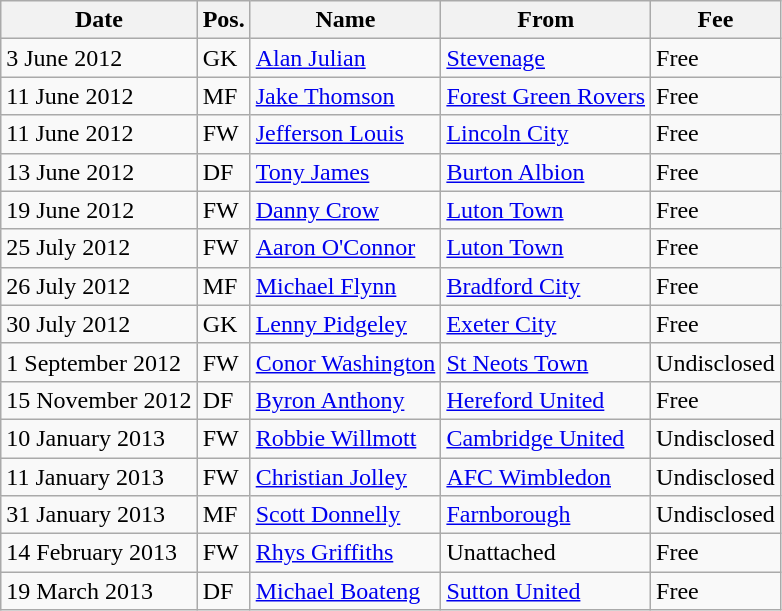<table class="wikitable">
<tr>
<th>Date</th>
<th>Pos.</th>
<th>Name</th>
<th>From</th>
<th>Fee</th>
</tr>
<tr>
<td>3 June 2012</td>
<td>GK</td>
<td> <a href='#'>Alan Julian</a></td>
<td><a href='#'>Stevenage</a></td>
<td>Free</td>
</tr>
<tr>
<td>11 June 2012</td>
<td>MF</td>
<td> <a href='#'>Jake Thomson</a></td>
<td><a href='#'>Forest Green Rovers</a></td>
<td>Free</td>
</tr>
<tr>
<td>11 June 2012</td>
<td>FW</td>
<td> <a href='#'>Jefferson Louis</a></td>
<td><a href='#'>Lincoln City</a></td>
<td>Free</td>
</tr>
<tr>
<td>13 June 2012</td>
<td>DF</td>
<td> <a href='#'>Tony James</a></td>
<td><a href='#'>Burton Albion</a></td>
<td>Free</td>
</tr>
<tr>
<td>19 June 2012</td>
<td>FW</td>
<td> <a href='#'>Danny Crow</a></td>
<td><a href='#'>Luton Town</a></td>
<td>Free</td>
</tr>
<tr>
<td>25 July 2012</td>
<td>FW</td>
<td> <a href='#'>Aaron O'Connor</a></td>
<td><a href='#'>Luton Town</a></td>
<td>Free</td>
</tr>
<tr>
<td>26 July 2012</td>
<td>MF</td>
<td> <a href='#'>Michael Flynn</a></td>
<td><a href='#'>Bradford City</a></td>
<td>Free</td>
</tr>
<tr>
<td>30 July 2012</td>
<td>GK</td>
<td> <a href='#'>Lenny Pidgeley</a></td>
<td><a href='#'>Exeter City</a></td>
<td>Free</td>
</tr>
<tr>
<td>1 September 2012</td>
<td>FW</td>
<td> <a href='#'>Conor Washington</a></td>
<td><a href='#'>St Neots Town</a></td>
<td>Undisclosed</td>
</tr>
<tr>
<td>15 November 2012</td>
<td>DF</td>
<td> <a href='#'>Byron Anthony</a></td>
<td><a href='#'>Hereford United</a></td>
<td>Free</td>
</tr>
<tr>
<td>10 January 2013</td>
<td>FW</td>
<td> <a href='#'>Robbie Willmott</a></td>
<td><a href='#'>Cambridge United</a></td>
<td>Undisclosed</td>
</tr>
<tr>
<td>11 January 2013</td>
<td>FW</td>
<td> <a href='#'>Christian Jolley</a></td>
<td><a href='#'>AFC Wimbledon</a></td>
<td>Undisclosed</td>
</tr>
<tr>
<td>31 January 2013</td>
<td>MF</td>
<td> <a href='#'>Scott Donnelly</a></td>
<td><a href='#'>Farnborough</a></td>
<td>Undisclosed</td>
</tr>
<tr>
<td>14 February 2013</td>
<td>FW</td>
<td> <a href='#'>Rhys Griffiths</a></td>
<td>Unattached</td>
<td>Free</td>
</tr>
<tr>
<td>19 March 2013</td>
<td>DF</td>
<td> <a href='#'>Michael Boateng</a></td>
<td><a href='#'>Sutton United</a></td>
<td>Free</td>
</tr>
</table>
